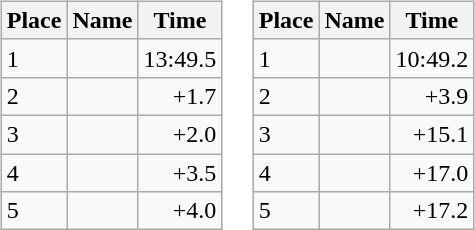<table border="0">
<tr>
<td valign="top"><br><table class="wikitable">
<tr>
<th>Place</th>
<th>Name</th>
<th>Time</th>
</tr>
<tr>
<td>1</td>
<td></td>
<td align="right">13:49.5</td>
</tr>
<tr>
<td>2</td>
<td></td>
<td align="right">+1.7</td>
</tr>
<tr>
<td>3</td>
<td></td>
<td align="right">+2.0</td>
</tr>
<tr>
<td>4</td>
<td></td>
<td align="right">+3.5</td>
</tr>
<tr>
<td>5</td>
<td></td>
<td align="right">+4.0</td>
</tr>
</table>
</td>
<td valign="top"><br><table class="wikitable">
<tr>
<th>Place</th>
<th>Name</th>
<th>Time</th>
</tr>
<tr>
<td>1</td>
<td></td>
<td align="right">10:49.2</td>
</tr>
<tr>
<td>2</td>
<td></td>
<td align="right">+3.9</td>
</tr>
<tr>
<td>3</td>
<td></td>
<td align="right">+15.1</td>
</tr>
<tr>
<td>4</td>
<td></td>
<td align="right">+17.0</td>
</tr>
<tr>
<td>5</td>
<td></td>
<td align="right">+17.2</td>
</tr>
</table>
</td>
</tr>
</table>
